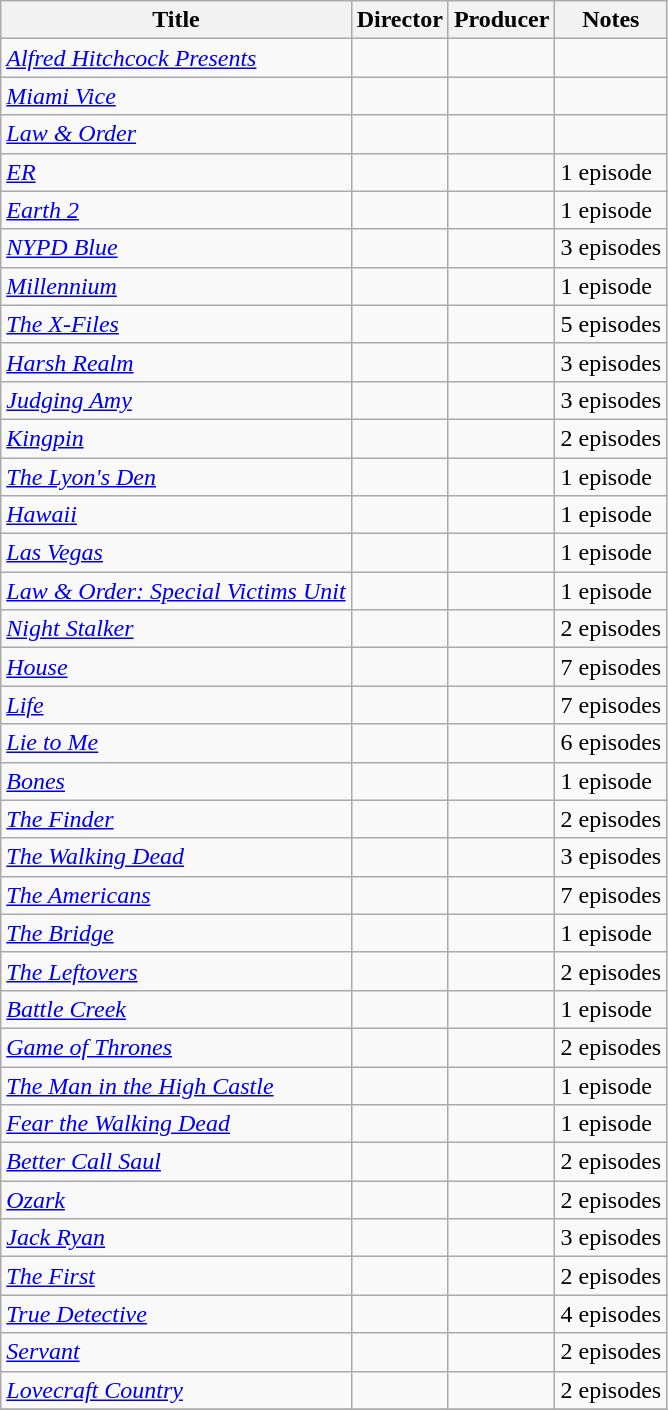<table class="wikitable plainrowheaders">
<tr>
<th>Title</th>
<th>Director</th>
<th>Producer</th>
<th>Notes</th>
</tr>
<tr>
<td><em><a href='#'>Alfred Hitchcock Presents</a></em></td>
<td></td>
<td></td>
<td></td>
</tr>
<tr>
<td><em><a href='#'>Miami Vice</a></em></td>
<td></td>
<td></td>
<td></td>
</tr>
<tr>
<td><em><a href='#'>Law & Order</a></em></td>
<td></td>
<td></td>
<td></td>
</tr>
<tr>
<td><em><a href='#'>ER</a></em></td>
<td></td>
<td></td>
<td>1 episode</td>
</tr>
<tr>
<td><em><a href='#'>Earth 2</a></em></td>
<td></td>
<td></td>
<td>1 episode</td>
</tr>
<tr>
<td><em><a href='#'>NYPD Blue</a></em></td>
<td></td>
<td></td>
<td>3 episodes</td>
</tr>
<tr>
<td><em><a href='#'>Millennium</a></em></td>
<td></td>
<td></td>
<td>1 episode</td>
</tr>
<tr>
<td><em><a href='#'>The X-Files</a></em></td>
<td></td>
<td></td>
<td>5 episodes</td>
</tr>
<tr>
<td><em><a href='#'>Harsh Realm</a></em></td>
<td></td>
<td></td>
<td>3 episodes</td>
</tr>
<tr>
<td><em><a href='#'>Judging Amy</a></em></td>
<td></td>
<td></td>
<td>3 episodes</td>
</tr>
<tr>
<td><em><a href='#'>Kingpin</a></em></td>
<td></td>
<td></td>
<td>2 episodes</td>
</tr>
<tr>
<td><em><a href='#'>The Lyon's Den</a></em></td>
<td></td>
<td></td>
<td>1 episode</td>
</tr>
<tr>
<td><em><a href='#'>Hawaii</a></em></td>
<td></td>
<td></td>
<td>1 episode</td>
</tr>
<tr>
<td><em><a href='#'>Las Vegas</a></em></td>
<td></td>
<td></td>
<td>1 episode</td>
</tr>
<tr>
<td><em><a href='#'>Law & Order: Special Victims Unit</a></em></td>
<td></td>
<td></td>
<td>1 episode</td>
</tr>
<tr>
<td><em><a href='#'>Night Stalker</a></em></td>
<td></td>
<td></td>
<td>2 episodes</td>
</tr>
<tr>
<td><em><a href='#'>House</a></em></td>
<td></td>
<td></td>
<td>7 episodes</td>
</tr>
<tr>
<td><em><a href='#'>Life</a></em></td>
<td></td>
<td></td>
<td>7 episodes</td>
</tr>
<tr>
<td><em><a href='#'>Lie to Me</a></em></td>
<td></td>
<td></td>
<td>6 episodes</td>
</tr>
<tr>
<td><em><a href='#'>Bones</a></em></td>
<td></td>
<td></td>
<td>1 episode</td>
</tr>
<tr>
<td><em><a href='#'>The Finder</a></em></td>
<td></td>
<td></td>
<td>2 episodes</td>
</tr>
<tr>
<td><em><a href='#'>The Walking Dead</a></em></td>
<td></td>
<td></td>
<td>3 episodes</td>
</tr>
<tr>
<td><em><a href='#'>The Americans</a></em></td>
<td></td>
<td></td>
<td>7 episodes</td>
</tr>
<tr>
<td><em><a href='#'>The Bridge</a></em></td>
<td></td>
<td></td>
<td>1 episode</td>
</tr>
<tr>
<td><em><a href='#'>The Leftovers</a></em></td>
<td></td>
<td></td>
<td>2 episodes</td>
</tr>
<tr>
<td><em><a href='#'>Battle Creek</a></em></td>
<td></td>
<td></td>
<td>1 episode</td>
</tr>
<tr>
<td><em><a href='#'>Game of Thrones</a></em></td>
<td></td>
<td></td>
<td>2 episodes</td>
</tr>
<tr>
<td><em><a href='#'>The Man in the High Castle</a></em></td>
<td></td>
<td></td>
<td>1 episode</td>
</tr>
<tr>
<td><em><a href='#'>Fear the Walking Dead</a></em></td>
<td></td>
<td></td>
<td>1 episode</td>
</tr>
<tr>
<td><em><a href='#'>Better Call Saul</a></em></td>
<td></td>
<td></td>
<td>2 episodes</td>
</tr>
<tr>
<td><em><a href='#'>Ozark</a></em></td>
<td></td>
<td></td>
<td>2 episodes</td>
</tr>
<tr>
<td><em><a href='#'>Jack Ryan</a></em></td>
<td></td>
<td></td>
<td>3 episodes</td>
</tr>
<tr>
<td><em><a href='#'>The First</a></em></td>
<td></td>
<td></td>
<td>2 episodes</td>
</tr>
<tr>
<td><em><a href='#'>True Detective</a></em></td>
<td></td>
<td></td>
<td>4 episodes</td>
</tr>
<tr>
<td><em><a href='#'>Servant</a></em></td>
<td></td>
<td></td>
<td>2 episodes</td>
</tr>
<tr>
<td><em><a href='#'>Lovecraft Country</a></em></td>
<td></td>
<td></td>
<td>2 episodes</td>
</tr>
<tr>
</tr>
</table>
